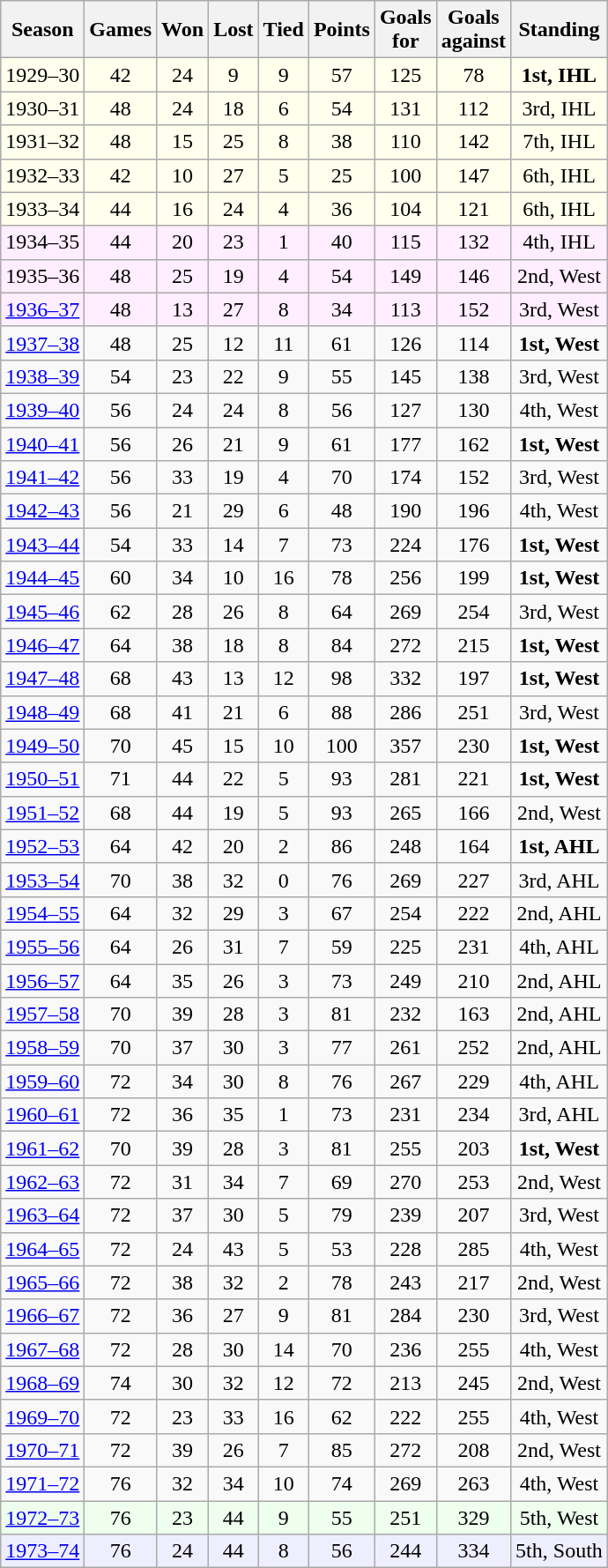<table class="wikitable" style="text-align:center">
<tr>
<th>Season</th>
<th>Games</th>
<th>Won</th>
<th>Lost</th>
<th>Tied</th>
<th>Points</th>
<th>Goals<br>for</th>
<th>Goals<br>against</th>
<th>Standing</th>
</tr>
<tr bgcolor="ffffee">
<td>1929–30</td>
<td>42</td>
<td>24</td>
<td>9</td>
<td>9</td>
<td>57</td>
<td>125</td>
<td>78</td>
<td><strong>1st, IHL</strong></td>
</tr>
<tr bgcolor="ffffee">
<td>1930–31</td>
<td>48</td>
<td>24</td>
<td>18</td>
<td>6</td>
<td>54</td>
<td>131</td>
<td>112</td>
<td>3rd, IHL</td>
</tr>
<tr bgcolor="ffffee">
<td>1931–32</td>
<td>48</td>
<td>15</td>
<td>25</td>
<td>8</td>
<td>38</td>
<td>110</td>
<td>142</td>
<td>7th, IHL</td>
</tr>
<tr bgcolor="ffffee">
<td>1932–33</td>
<td>42</td>
<td>10</td>
<td>27</td>
<td>5</td>
<td>25</td>
<td>100</td>
<td>147</td>
<td>6th, IHL</td>
</tr>
<tr bgcolor="ffffee">
<td>1933–34</td>
<td>44</td>
<td>16</td>
<td>24</td>
<td>4</td>
<td>36</td>
<td>104</td>
<td>121</td>
<td>6th, IHL</td>
</tr>
<tr bgcolor="ffeeff">
<td>1934–35</td>
<td>44</td>
<td>20</td>
<td>23</td>
<td>1</td>
<td>40</td>
<td>115</td>
<td>132</td>
<td>4th, IHL</td>
</tr>
<tr bgcolor="ffeeff">
<td>1935–36</td>
<td>48</td>
<td>25</td>
<td>19</td>
<td>4</td>
<td>54</td>
<td>149</td>
<td>146</td>
<td>2nd, West</td>
</tr>
<tr bgcolor="ffeeff">
<td><a href='#'>1936–37</a></td>
<td>48</td>
<td>13</td>
<td>27</td>
<td>8</td>
<td>34</td>
<td>113</td>
<td>152</td>
<td>3rd, West</td>
</tr>
<tr>
<td><a href='#'>1937–38</a></td>
<td>48</td>
<td>25</td>
<td>12</td>
<td>11</td>
<td>61</td>
<td>126</td>
<td>114</td>
<td><strong>1st, West</strong></td>
</tr>
<tr>
<td><a href='#'>1938–39</a></td>
<td>54</td>
<td>23</td>
<td>22</td>
<td>9</td>
<td>55</td>
<td>145</td>
<td>138</td>
<td>3rd, West</td>
</tr>
<tr>
<td><a href='#'>1939–40</a></td>
<td>56</td>
<td>24</td>
<td>24</td>
<td>8</td>
<td>56</td>
<td>127</td>
<td>130</td>
<td>4th, West</td>
</tr>
<tr>
<td><a href='#'>1940–41</a></td>
<td>56</td>
<td>26</td>
<td>21</td>
<td>9</td>
<td>61</td>
<td>177</td>
<td>162</td>
<td><strong>1st, West</strong></td>
</tr>
<tr>
<td><a href='#'>1941–42</a></td>
<td>56</td>
<td>33</td>
<td>19</td>
<td>4</td>
<td>70</td>
<td>174</td>
<td>152</td>
<td>3rd, West</td>
</tr>
<tr>
<td><a href='#'>1942–43</a></td>
<td>56</td>
<td>21</td>
<td>29</td>
<td>6</td>
<td>48</td>
<td>190</td>
<td>196</td>
<td>4th, West</td>
</tr>
<tr>
<td><a href='#'>1943–44</a></td>
<td>54</td>
<td>33</td>
<td>14</td>
<td>7</td>
<td>73</td>
<td>224</td>
<td>176</td>
<td><strong>1st, West</strong></td>
</tr>
<tr>
<td><a href='#'>1944–45</a></td>
<td>60</td>
<td>34</td>
<td>10</td>
<td>16</td>
<td>78</td>
<td>256</td>
<td>199</td>
<td><strong>1st, West</strong></td>
</tr>
<tr>
<td><a href='#'>1945–46</a></td>
<td>62</td>
<td>28</td>
<td>26</td>
<td>8</td>
<td>64</td>
<td>269</td>
<td>254</td>
<td>3rd, West</td>
</tr>
<tr>
<td><a href='#'>1946–47</a></td>
<td>64</td>
<td>38</td>
<td>18</td>
<td>8</td>
<td>84</td>
<td>272</td>
<td>215</td>
<td><strong>1st, West</strong></td>
</tr>
<tr>
<td><a href='#'>1947–48</a></td>
<td>68</td>
<td>43</td>
<td>13</td>
<td>12</td>
<td>98</td>
<td>332</td>
<td>197</td>
<td><strong>1st, West</strong></td>
</tr>
<tr>
<td><a href='#'>1948–49</a></td>
<td>68</td>
<td>41</td>
<td>21</td>
<td>6</td>
<td>88</td>
<td>286</td>
<td>251</td>
<td>3rd, West</td>
</tr>
<tr>
<td><a href='#'>1949–50</a></td>
<td>70</td>
<td>45</td>
<td>15</td>
<td>10</td>
<td>100</td>
<td>357</td>
<td>230</td>
<td><strong>1st, West</strong></td>
</tr>
<tr>
<td><a href='#'>1950–51</a></td>
<td>71</td>
<td>44</td>
<td>22</td>
<td>5</td>
<td>93</td>
<td>281</td>
<td>221</td>
<td><strong>1st, West</strong></td>
</tr>
<tr>
<td><a href='#'>1951–52</a></td>
<td>68</td>
<td>44</td>
<td>19</td>
<td>5</td>
<td>93</td>
<td>265</td>
<td>166</td>
<td>2nd, West</td>
</tr>
<tr>
<td><a href='#'>1952–53</a></td>
<td>64</td>
<td>42</td>
<td>20</td>
<td>2</td>
<td>86</td>
<td>248</td>
<td>164</td>
<td><strong>1st, AHL</strong></td>
</tr>
<tr>
<td><a href='#'>1953–54</a></td>
<td>70</td>
<td>38</td>
<td>32</td>
<td>0</td>
<td>76</td>
<td>269</td>
<td>227</td>
<td>3rd, AHL</td>
</tr>
<tr>
<td><a href='#'>1954–55</a></td>
<td>64</td>
<td>32</td>
<td>29</td>
<td>3</td>
<td>67</td>
<td>254</td>
<td>222</td>
<td>2nd, AHL</td>
</tr>
<tr>
<td><a href='#'>1955–56</a></td>
<td>64</td>
<td>26</td>
<td>31</td>
<td>7</td>
<td>59</td>
<td>225</td>
<td>231</td>
<td>4th, AHL</td>
</tr>
<tr>
<td><a href='#'>1956–57</a></td>
<td>64</td>
<td>35</td>
<td>26</td>
<td>3</td>
<td>73</td>
<td>249</td>
<td>210</td>
<td>2nd, AHL</td>
</tr>
<tr>
<td><a href='#'>1957–58</a></td>
<td>70</td>
<td>39</td>
<td>28</td>
<td>3</td>
<td>81</td>
<td>232</td>
<td>163</td>
<td>2nd, AHL</td>
</tr>
<tr>
<td><a href='#'>1958–59</a></td>
<td>70</td>
<td>37</td>
<td>30</td>
<td>3</td>
<td>77</td>
<td>261</td>
<td>252</td>
<td>2nd, AHL</td>
</tr>
<tr>
<td><a href='#'>1959–60</a></td>
<td>72</td>
<td>34</td>
<td>30</td>
<td>8</td>
<td>76</td>
<td>267</td>
<td>229</td>
<td>4th, AHL</td>
</tr>
<tr>
<td><a href='#'>1960–61</a></td>
<td>72</td>
<td>36</td>
<td>35</td>
<td>1</td>
<td>73</td>
<td>231</td>
<td>234</td>
<td>3rd, AHL</td>
</tr>
<tr>
<td><a href='#'>1961–62</a></td>
<td>70</td>
<td>39</td>
<td>28</td>
<td>3</td>
<td>81</td>
<td>255</td>
<td>203</td>
<td><strong>1st, West</strong></td>
</tr>
<tr>
<td><a href='#'>1962–63</a></td>
<td>72</td>
<td>31</td>
<td>34</td>
<td>7</td>
<td>69</td>
<td>270</td>
<td>253</td>
<td>2nd, West</td>
</tr>
<tr>
<td><a href='#'>1963–64</a></td>
<td>72</td>
<td>37</td>
<td>30</td>
<td>5</td>
<td>79</td>
<td>239</td>
<td>207</td>
<td>3rd, West</td>
</tr>
<tr>
<td><a href='#'>1964–65</a></td>
<td>72</td>
<td>24</td>
<td>43</td>
<td>5</td>
<td>53</td>
<td>228</td>
<td>285</td>
<td>4th, West</td>
</tr>
<tr>
<td><a href='#'>1965–66</a></td>
<td>72</td>
<td>38</td>
<td>32</td>
<td>2</td>
<td>78</td>
<td>243</td>
<td>217</td>
<td>2nd, West</td>
</tr>
<tr>
<td><a href='#'>1966–67</a></td>
<td>72</td>
<td>36</td>
<td>27</td>
<td>9</td>
<td>81</td>
<td>284</td>
<td>230</td>
<td>3rd, West</td>
</tr>
<tr>
<td><a href='#'>1967–68</a></td>
<td>72</td>
<td>28</td>
<td>30</td>
<td>14</td>
<td>70</td>
<td>236</td>
<td>255</td>
<td>4th, West</td>
</tr>
<tr>
<td><a href='#'>1968–69</a></td>
<td>74</td>
<td>30</td>
<td>32</td>
<td>12</td>
<td>72</td>
<td>213</td>
<td>245</td>
<td>2nd, West</td>
</tr>
<tr>
<td><a href='#'>1969–70</a></td>
<td>72</td>
<td>23</td>
<td>33</td>
<td>16</td>
<td>62</td>
<td>222</td>
<td>255</td>
<td>4th, West</td>
</tr>
<tr>
<td><a href='#'>1970–71</a></td>
<td>72</td>
<td>39</td>
<td>26</td>
<td>7</td>
<td>85</td>
<td>272</td>
<td>208</td>
<td>2nd, West</td>
</tr>
<tr>
<td><a href='#'>1971–72</a></td>
<td>76</td>
<td>32</td>
<td>34</td>
<td>10</td>
<td>74</td>
<td>269</td>
<td>263</td>
<td>4th, West</td>
</tr>
<tr bgcolor="eeffee">
<td><a href='#'>1972–73</a></td>
<td>76</td>
<td>23</td>
<td>44</td>
<td>9</td>
<td>55</td>
<td>251</td>
<td>329</td>
<td>5th, West</td>
</tr>
<tr bgcolor="eeeeff">
<td><a href='#'>1973–74</a></td>
<td>76</td>
<td>24</td>
<td>44</td>
<td>8</td>
<td>56</td>
<td>244</td>
<td>334</td>
<td>5th, South</td>
</tr>
</table>
